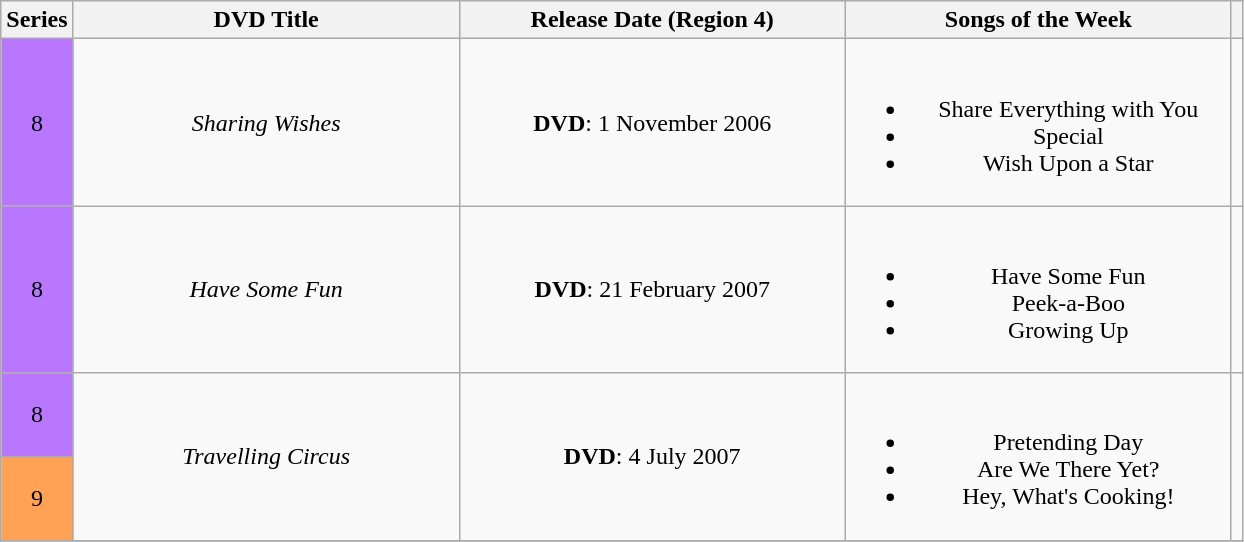<table class="wikitable">
<tr>
<th>Series</th>
<th style="width: 250px;">DVD Title</th>
<th style="width: 250px;">Release Date (Region 4)</th>
<th style="width: 250px;">Songs of the Week</th>
<th scope="col" class="unsortable"></th>
</tr>
<tr>
<td style="background:#B976FF; height:10px; text-align:center">8</td>
<td style="text-align:center"><em>Sharing Wishes</em></td>
<td style="text-align:center"><strong>DVD</strong>: 1 November 2006</td>
<td style="text-align:center"><br><ul><li>Share Everything with You</li><li>Special</li><li>Wish Upon a Star</li></ul></td>
<td style="text-align:center;"></td>
</tr>
<tr>
<td style="background:#B976FF; height:10px; text-align:center">8</td>
<td style="text-align:center"><em>Have Some Fun</em></td>
<td style="text-align:center"><strong>DVD</strong>: 21 February 2007</td>
<td style="text-align:center"><br><ul><li>Have Some Fun</li><li>Peek-a-Boo</li><li>Growing Up</li></ul></td>
<td style="text-align:center;"></td>
</tr>
<tr>
<td style="background:#B976FF; height:10px; text-align:center">8</td>
<td rowspan=2, style="text-align:center"><em>Travelling Circus</em></td>
<td rowspan=2, style="text-align:center"><strong>DVD</strong>: 4 July 2007</td>
<td rowspan=2, style="text-align:center"><br><ul><li>Pretending Day</li><li>Are We There Yet?</li><li>Hey, What's Cooking!</li></ul></td>
<td style="text-align:center;" rowspan="2"></td>
</tr>
<tr>
<td style="background:#FFA256; height:10px; text-align:center">9</td>
</tr>
<tr>
</tr>
</table>
